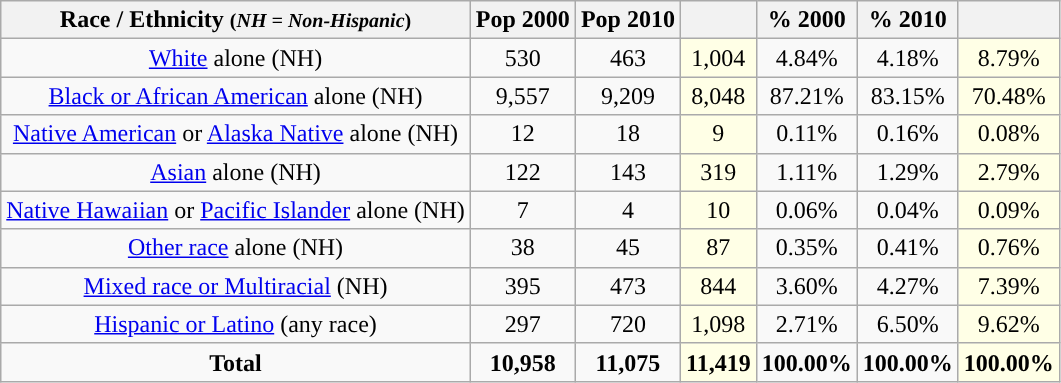<table class="wikitable" style="text-align:center;">
<tr>
<th>Race / Ethnicity <small>(<em>NH = Non-Hispanic</em>)</small></th>
<th>Pop 2000</th>
<th>Pop 2010</th>
<th></th>
<th>% 2000</th>
<th>% 2010</th>
<th></th>
</tr>
<tr>
<td><a href='#'>White</a> alone (NH)</td>
<td>530</td>
<td>463</td>
<td style='background: #ffffe6;'>1,004</td>
<td>4.84%</td>
<td>4.18%</td>
<td style='background: #ffffe6;'>8.79%</td>
</tr>
<tr>
<td><a href='#'>Black or African American</a> alone (NH)</td>
<td>9,557</td>
<td>9,209</td>
<td style='background: #ffffe6;'>8,048</td>
<td>87.21%</td>
<td>83.15%</td>
<td style='background: #ffffe6;'>70.48%</td>
</tr>
<tr>
<td><a href='#'>Native American</a> or <a href='#'>Alaska Native</a> alone (NH)</td>
<td>12</td>
<td>18</td>
<td style='background: #ffffe6;'>9</td>
<td>0.11%</td>
<td>0.16%</td>
<td style='background: #ffffe6;'>0.08%</td>
</tr>
<tr>
<td><a href='#'>Asian</a> alone (NH)</td>
<td>122</td>
<td>143</td>
<td style='background: #ffffe6;'>319</td>
<td>1.11%</td>
<td>1.29%</td>
<td style='background: #ffffe6;'>2.79%</td>
</tr>
<tr>
<td><a href='#'>Native Hawaiian</a> or <a href='#'>Pacific Islander</a> alone (NH)</td>
<td>7</td>
<td>4</td>
<td style='background: #ffffe6;'>10</td>
<td>0.06%</td>
<td>0.04%</td>
<td style='background: #ffffe6;'>0.09%</td>
</tr>
<tr>
<td><a href='#'>Other race</a> alone (NH)</td>
<td>38</td>
<td>45</td>
<td style='background: #ffffe6;'>87</td>
<td>0.35%</td>
<td>0.41%</td>
<td style='background: #ffffe6;'>0.76%</td>
</tr>
<tr>
<td><a href='#'>Mixed race or Multiracial</a> (NH)</td>
<td>395</td>
<td>473</td>
<td style='background: #ffffe6;'>844</td>
<td>3.60%</td>
<td>4.27%</td>
<td style='background: #ffffe6;'>7.39%</td>
</tr>
<tr>
<td><a href='#'>Hispanic or Latino</a> (any race)</td>
<td>297</td>
<td>720</td>
<td style='background: #ffffe6;'>1,098</td>
<td>2.71%</td>
<td>6.50%</td>
<td style='background: #ffffe6;'>9.62%</td>
</tr>
<tr>
<td><strong>Total</strong></td>
<td><strong>10,958</strong></td>
<td><strong>11,075</strong></td>
<td style='background: #ffffe6;'><strong>11,419</strong></td>
<td><strong>100.00%</strong></td>
<td><strong>100.00%</strong></td>
<td style='background: #ffffe6;'><strong>100.00%</strong></td>
</tr>
</table>
